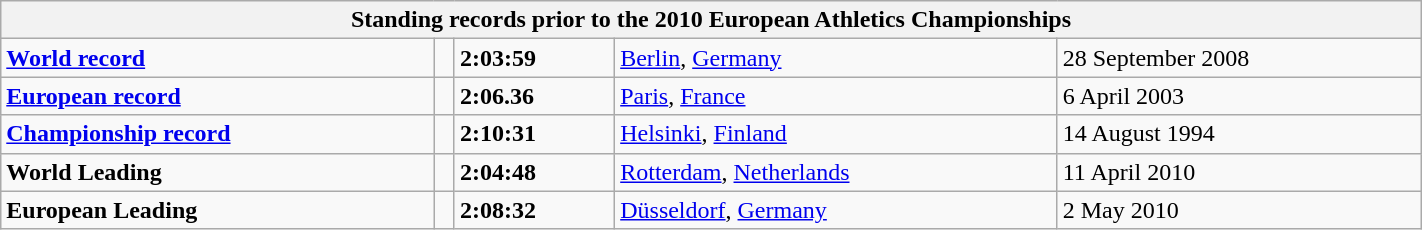<table class="wikitable" width=75%>
<tr>
<th colspan="5">Standing records prior to the 2010 European Athletics Championships</th>
</tr>
<tr>
<td><strong><a href='#'>World record</a></strong></td>
<td></td>
<td><strong>2:03:59</strong></td>
<td><a href='#'>Berlin</a>, <a href='#'>Germany</a></td>
<td>28 September 2008</td>
</tr>
<tr>
<td><strong><a href='#'>European record</a></strong></td>
<td></td>
<td><strong>2:06.36</strong></td>
<td><a href='#'>Paris</a>, <a href='#'>France</a></td>
<td>6 April 2003</td>
</tr>
<tr>
<td><strong><a href='#'>Championship record</a></strong></td>
<td></td>
<td><strong>2:10:31</strong></td>
<td><a href='#'>Helsinki</a>, <a href='#'>Finland</a></td>
<td>14 August 1994</td>
</tr>
<tr>
<td><strong>World Leading</strong></td>
<td></td>
<td><strong>2:04:48</strong></td>
<td><a href='#'>Rotterdam</a>, <a href='#'>Netherlands</a></td>
<td>11 April 2010</td>
</tr>
<tr>
<td><strong>European Leading</strong></td>
<td></td>
<td><strong>2:08:32</strong></td>
<td><a href='#'>Düsseldorf</a>, <a href='#'>Germany</a></td>
<td>2 May 2010</td>
</tr>
</table>
